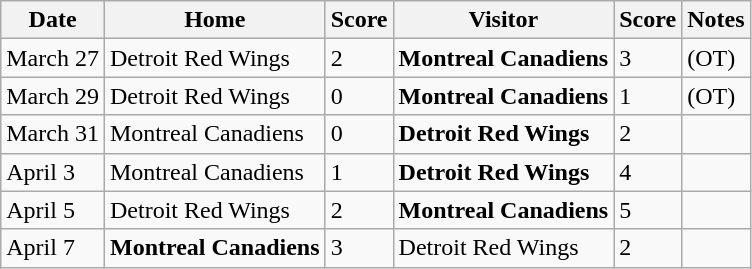<table class="wikitable">
<tr style="text-align:center;">
<th>Date</th>
<th>Home</th>
<th>Score</th>
<th>Visitor</th>
<th>Score</th>
<th>Notes</th>
</tr>
<tr>
<td>March 27</td>
<td>Detroit Red Wings</td>
<td>2</td>
<td><strong>Montreal Canadiens</strong></td>
<td>3</td>
<td>(OT)</td>
</tr>
<tr>
<td>March 29</td>
<td>Detroit Red Wings</td>
<td>0</td>
<td><strong>Montreal Canadiens</strong></td>
<td>1</td>
<td>(OT)</td>
</tr>
<tr>
<td>March 31</td>
<td>Montreal Canadiens</td>
<td>0</td>
<td><strong>Detroit Red Wings</strong></td>
<td>2</td>
<td></td>
</tr>
<tr>
<td>April 3</td>
<td>Montreal Canadiens</td>
<td>1</td>
<td><strong>Detroit Red Wings</strong></td>
<td>4</td>
<td></td>
</tr>
<tr>
<td>April 5</td>
<td>Detroit Red Wings</td>
<td>2</td>
<td><strong>Montreal Canadiens</strong></td>
<td>5</td>
<td></td>
</tr>
<tr>
<td>April 7</td>
<td><strong>Montreal Canadiens</strong></td>
<td>3</td>
<td>Detroit Red Wings</td>
<td>2</td>
<td></td>
</tr>
</table>
